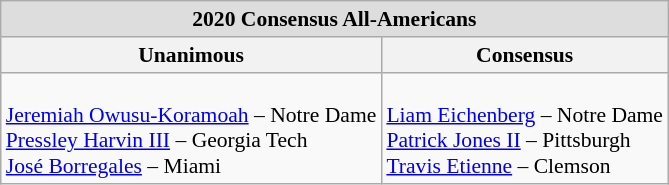<table class="wikitable" style="white-space:nowrap; font-size:90%;">
<tr>
<td colspan="7" style="text-align:center; background:#ddd;"><strong>2020 Consensus All-Americans</strong></td>
</tr>
<tr>
<th>Unanimous</th>
<th>Consensus</th>
</tr>
<tr>
<td><br><a href='#'>Jeremiah Owusu-Koramoah</a> – Notre Dame<br><a href='#'>Pressley Harvin III</a> – Georgia Tech<br><a href='#'>José Borregales</a> – Miami</td>
<td><br><a href='#'>Liam Eichenberg</a> – Notre Dame<br><a href='#'>Patrick Jones II</a> – Pittsburgh<br><a href='#'>Travis Etienne</a> – Clemson</td>
</tr>
</table>
